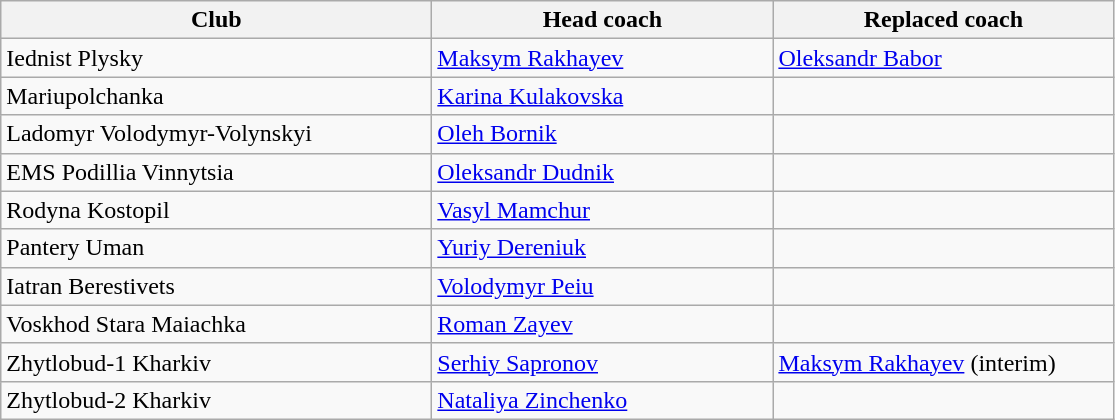<table class="wikitable sortable">
<tr>
<th width="280">Club</th>
<th width="220">Head coach</th>
<th width="220">Replaced coach</th>
</tr>
<tr>
<td>Iednist Plysky</td>
<td> <a href='#'>Maksym Rakhayev</a></td>
<td><a href='#'>Oleksandr Babor</a></td>
</tr>
<tr>
<td>Mariupolchanka</td>
<td> <a href='#'>Karina Kulakovska</a></td>
<td></td>
</tr>
<tr>
<td>Ladomyr Volodymyr-Volynskyi</td>
<td> <a href='#'>Oleh Bornik</a></td>
<td></td>
</tr>
<tr>
<td>EMS Podillia Vinnytsia</td>
<td> <a href='#'>Oleksandr Dudnik</a></td>
<td></td>
</tr>
<tr>
<td>Rodyna Kostopil</td>
<td> <a href='#'>Vasyl Mamchur</a></td>
<td></td>
</tr>
<tr>
<td>Pantery Uman</td>
<td> <a href='#'>Yuriy Dereniuk</a></td>
<td></td>
</tr>
<tr>
<td>Iatran Berestivets</td>
<td> <a href='#'>Volodymyr Peiu</a></td>
<td></td>
</tr>
<tr>
<td>Voskhod Stara Maiachka</td>
<td> <a href='#'>Roman Zayev</a></td>
<td></td>
</tr>
<tr>
<td>Zhytlobud-1 Kharkiv</td>
<td> <a href='#'>Serhiy Sapronov</a></td>
<td><a href='#'>Maksym Rakhayev</a> (interim)</td>
</tr>
<tr>
<td>Zhytlobud-2 Kharkiv</td>
<td> <a href='#'>Nataliya Zinchenko</a></td>
<td></td>
</tr>
</table>
